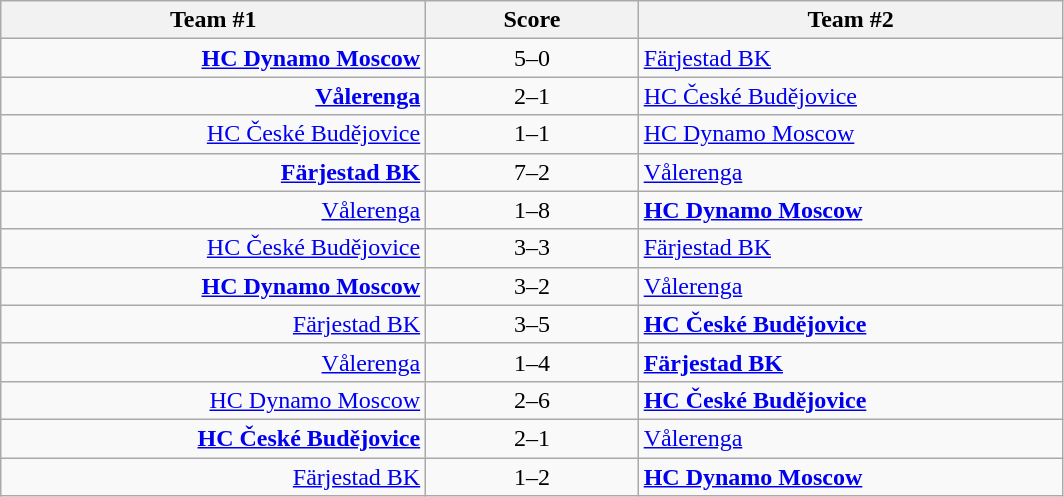<table class="wikitable" style="text-align: center;">
<tr>
<th width=22%>Team #1</th>
<th width=11%>Score</th>
<th width=22%>Team #2</th>
</tr>
<tr>
<td style="text-align: right;"><strong><a href='#'>HC Dynamo Moscow</a></strong> </td>
<td>5–0</td>
<td style="text-align: left;"> <a href='#'>Färjestad BK</a></td>
</tr>
<tr>
<td style="text-align: right;"><strong><a href='#'>Vålerenga</a></strong> </td>
<td>2–1</td>
<td style="text-align: left;"> <a href='#'>HC České Budějovice</a></td>
</tr>
<tr>
<td style="text-align: right;"><a href='#'>HC České Budějovice</a> </td>
<td>1–1</td>
<td style="text-align: left;"> <a href='#'>HC Dynamo Moscow</a></td>
</tr>
<tr>
<td style="text-align: right;"><strong><a href='#'>Färjestad BK</a></strong> </td>
<td>7–2</td>
<td style="text-align: left;"> <a href='#'>Vålerenga</a></td>
</tr>
<tr>
<td style="text-align: right;"><a href='#'>Vålerenga</a> </td>
<td>1–8</td>
<td style="text-align: left;"> <strong><a href='#'>HC Dynamo Moscow</a></strong></td>
</tr>
<tr>
<td style="text-align: right;"><a href='#'>HC České Budějovice</a> </td>
<td>3–3</td>
<td style="text-align: left;"> <a href='#'>Färjestad BK</a></td>
</tr>
<tr>
<td style="text-align: right;"><strong><a href='#'>HC Dynamo Moscow</a></strong> </td>
<td>3–2</td>
<td style="text-align: left;"> <a href='#'>Vålerenga</a></td>
</tr>
<tr>
<td style="text-align: right;"><a href='#'>Färjestad BK</a> </td>
<td>3–5</td>
<td style="text-align: left;"> <strong><a href='#'>HC České Budějovice</a></strong></td>
</tr>
<tr>
<td style="text-align: right;"><a href='#'>Vålerenga</a> </td>
<td>1–4</td>
<td style="text-align: left;"> <strong><a href='#'>Färjestad BK</a></strong></td>
</tr>
<tr>
<td style="text-align: right;"><a href='#'>HC Dynamo Moscow</a> </td>
<td>2–6</td>
<td style="text-align: left;"> <strong><a href='#'>HC České Budějovice</a></strong></td>
</tr>
<tr>
<td style="text-align: right;"><strong><a href='#'>HC České Budějovice</a></strong> </td>
<td>2–1</td>
<td style="text-align: left;"> <a href='#'>Vålerenga</a></td>
</tr>
<tr>
<td style="text-align: right;"><a href='#'>Färjestad BK</a> </td>
<td>1–2</td>
<td style="text-align: left;"> <strong><a href='#'>HC Dynamo Moscow</a></strong></td>
</tr>
</table>
